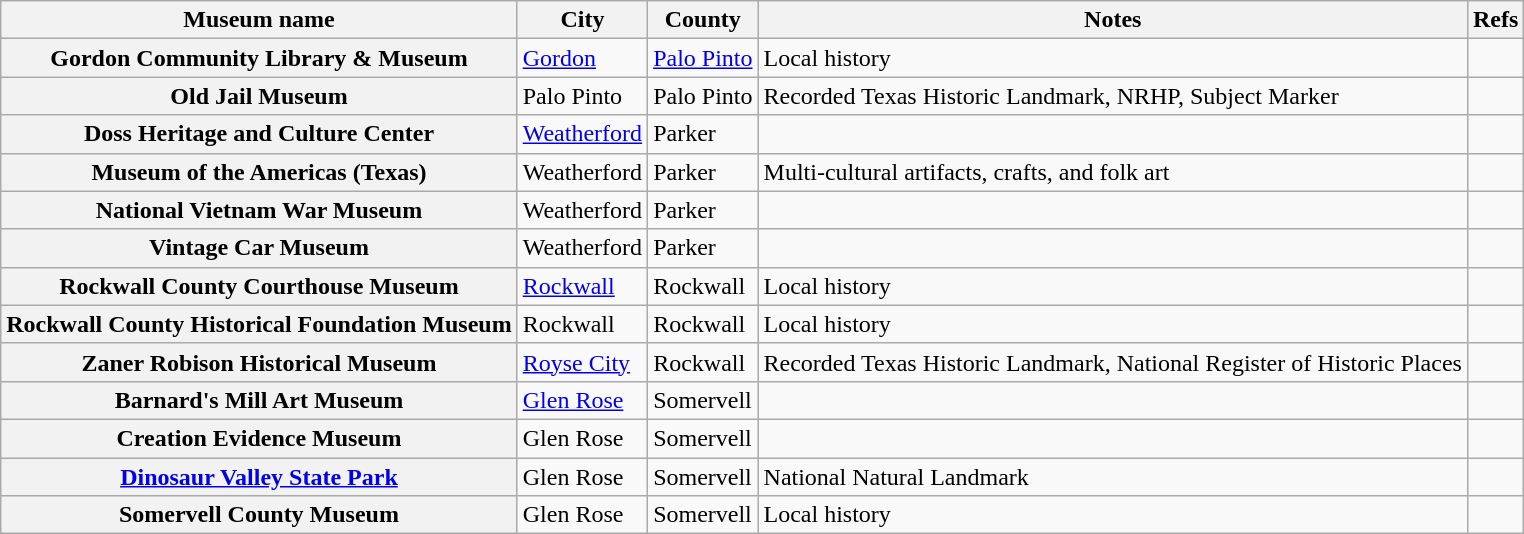<table class="wikitable sortable plainrowheaders">
<tr>
<th scope="col">Museum name</th>
<th scope="col">City</th>
<th scope="col">County</th>
<th scope="col">Notes</th>
<th scope="col" class="unsortable">Refs</th>
</tr>
<tr>
<th scope="row">Gordon Community Library & Museum</th>
<td><a href='#'>Gordon</a></td>
<td><a href='#'>Palo Pinto</a></td>
<td>Local history</td>
<td align="center"></td>
</tr>
<tr>
<th scope="row">Old Jail Museum</th>
<td>Palo Pinto</td>
<td>Palo Pinto</td>
<td>Recorded Texas Historic Landmark, NRHP, Subject Marker</td>
<td align="center"></td>
</tr>
<tr>
<th scope="row">Doss Heritage and Culture Center</th>
<td><a href='#'>Weatherford</a></td>
<td>Parker</td>
<td></td>
<td align="center"></td>
</tr>
<tr>
<th scope="row">Museum of the Americas (Texas)</th>
<td>Weatherford</td>
<td>Parker</td>
<td>Multi-cultural artifacts, crafts, and folk art</td>
<td align="center"></td>
</tr>
<tr>
<th scope="row">National Vietnam War Museum</th>
<td>Weatherford</td>
<td>Parker</td>
<td></td>
<td align="center"></td>
</tr>
<tr>
<th scope="row">Vintage Car Museum</th>
<td>Weatherford</td>
<td>Parker</td>
<td></td>
<td align="center"></td>
</tr>
<tr>
<th scope="row">Rockwall County Courthouse Museum</th>
<td><a href='#'>Rockwall</a></td>
<td>Rockwall</td>
<td>Local history</td>
<td align="center"></td>
</tr>
<tr>
<th scope="row">Rockwall County Historical Foundation Museum</th>
<td>Rockwall</td>
<td>Rockwall</td>
<td>Local history</td>
<td align="center"></td>
</tr>
<tr>
<th scope="row">Zaner Robison Historical Museum</th>
<td><a href='#'>Royse City</a></td>
<td>Rockwall</td>
<td>Recorded Texas Historic Landmark, National Register of Historic Places</td>
<td align="center"></td>
</tr>
<tr>
<th scope="row">Barnard's Mill Art Museum</th>
<td><a href='#'>Glen Rose</a></td>
<td>Somervell</td>
<td></td>
<td align="center"></td>
</tr>
<tr>
<th scope="row">Creation Evidence Museum</th>
<td>Glen Rose</td>
<td>Somervell</td>
<td></td>
<td align="center"></td>
</tr>
<tr>
<th scope="row"><a href='#'>Dinosaur Valley State Park</a></th>
<td>Glen Rose</td>
<td>Somervell</td>
<td>National Natural Landmark</td>
<td align="center"></td>
</tr>
<tr>
<th scope="row">Somervell County Museum</th>
<td>Glen Rose</td>
<td>Somervell</td>
<td>Local history</td>
<td align="center"></td>
</tr>
</table>
